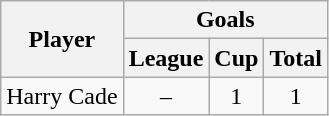<table class="wikitable" style="text-align:center;">
<tr>
<th rowspan="2">Player</th>
<th colspan="3">Goals</th>
</tr>
<tr>
<th>League</th>
<th>Cup</th>
<th>Total</th>
</tr>
<tr>
<td style="text-align:left;">Harry Cade</td>
<td>–</td>
<td>1</td>
<td>1</td>
</tr>
</table>
